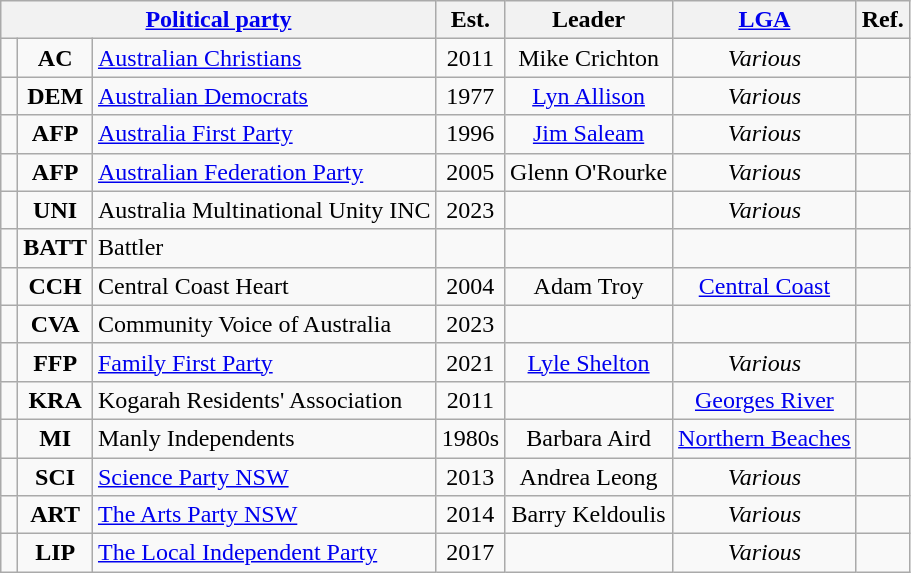<table class="wikitable" style="text-align:center">
<tr>
<th colspan="3"><a href='#'>Political party</a></th>
<th>Est.</th>
<th>Leader</th>
<th><a href='#'>LGA</a></th>
<th>Ref.</th>
</tr>
<tr>
<td> </td>
<td><strong>AC</strong></td>
<td style="text-align:left;"><a href='#'>Australian Christians</a></td>
<td>2011</td>
<td>Mike Crichton</td>
<td><em>Various</em></td>
<td></td>
</tr>
<tr>
<td> </td>
<td><strong>DEM</strong></td>
<td style="text-align:left;"><a href='#'>Australian Democrats</a></td>
<td>1977</td>
<td><a href='#'>Lyn Allison</a></td>
<td><em>Various</em></td>
<td></td>
</tr>
<tr>
<td> </td>
<td><strong>AFP</strong></td>
<td style="text-align:left;"><a href='#'>Australia First Party</a></td>
<td>1996</td>
<td><a href='#'>Jim Saleam</a></td>
<td><em>Various</em></td>
<td></td>
</tr>
<tr>
<td> </td>
<td><strong>AFP</strong></td>
<td style="text-align:left;"><a href='#'>Australian Federation Party</a></td>
<td>2005</td>
<td>Glenn O'Rourke</td>
<td><em>Various</em></td>
<td></td>
</tr>
<tr>
<td> </td>
<td><strong>UNI</strong></td>
<td style="text-align:left;">Australia Multinational Unity INC</td>
<td>2023</td>
<td></td>
<td><em>Various</em></td>
<td></td>
</tr>
<tr>
<td> </td>
<td><strong>BATT</strong></td>
<td style="text-align:left;">Battler</td>
<td></td>
<td></td>
<td></td>
<td></td>
</tr>
<tr>
<td> </td>
<td><strong>CCH</strong></td>
<td style="text-align:left;">Central Coast Heart</td>
<td>2004</td>
<td>Adam Troy</td>
<td><a href='#'>Central Coast</a></td>
<td></td>
</tr>
<tr>
<td> </td>
<td><strong>CVA</strong></td>
<td style="text-align:left;">Community Voice of Australia</td>
<td>2023</td>
<td></td>
<td></td>
<td></td>
</tr>
<tr>
<td> </td>
<td><strong>FFP</strong></td>
<td style="text-align:left;"><a href='#'>Family First Party</a></td>
<td>2021</td>
<td><a href='#'>Lyle Shelton</a></td>
<td><em>Various</em></td>
<td></td>
</tr>
<tr>
<td> </td>
<td><strong>KRA</strong></td>
<td style="text-align:left;">Kogarah Residents' Association</td>
<td>2011</td>
<td></td>
<td><a href='#'>Georges River</a></td>
<td></td>
</tr>
<tr>
<td> </td>
<td><strong>MI</strong></td>
<td style="text-align:left;">Manly Independents</td>
<td>1980s</td>
<td>Barbara Aird</td>
<td><a href='#'>Northern Beaches</a></td>
<td></td>
</tr>
<tr>
<td> </td>
<td><strong>SCI</strong></td>
<td style="text-align:left;"><a href='#'>Science Party NSW</a></td>
<td>2013</td>
<td>Andrea Leong</td>
<td><em>Various</em></td>
<td></td>
</tr>
<tr>
<td> </td>
<td><strong>ART</strong></td>
<td style="text-align:left;"><a href='#'>The Arts Party NSW</a></td>
<td>2014</td>
<td>Barry Keldoulis</td>
<td><em>Various</em></td>
<td></td>
</tr>
<tr>
<td> </td>
<td><strong>LIP</strong></td>
<td style="text-align:left;"><a href='#'>The Local Independent Party</a></td>
<td>2017</td>
<td></td>
<td><em>Various</em></td>
<td></td>
</tr>
</table>
